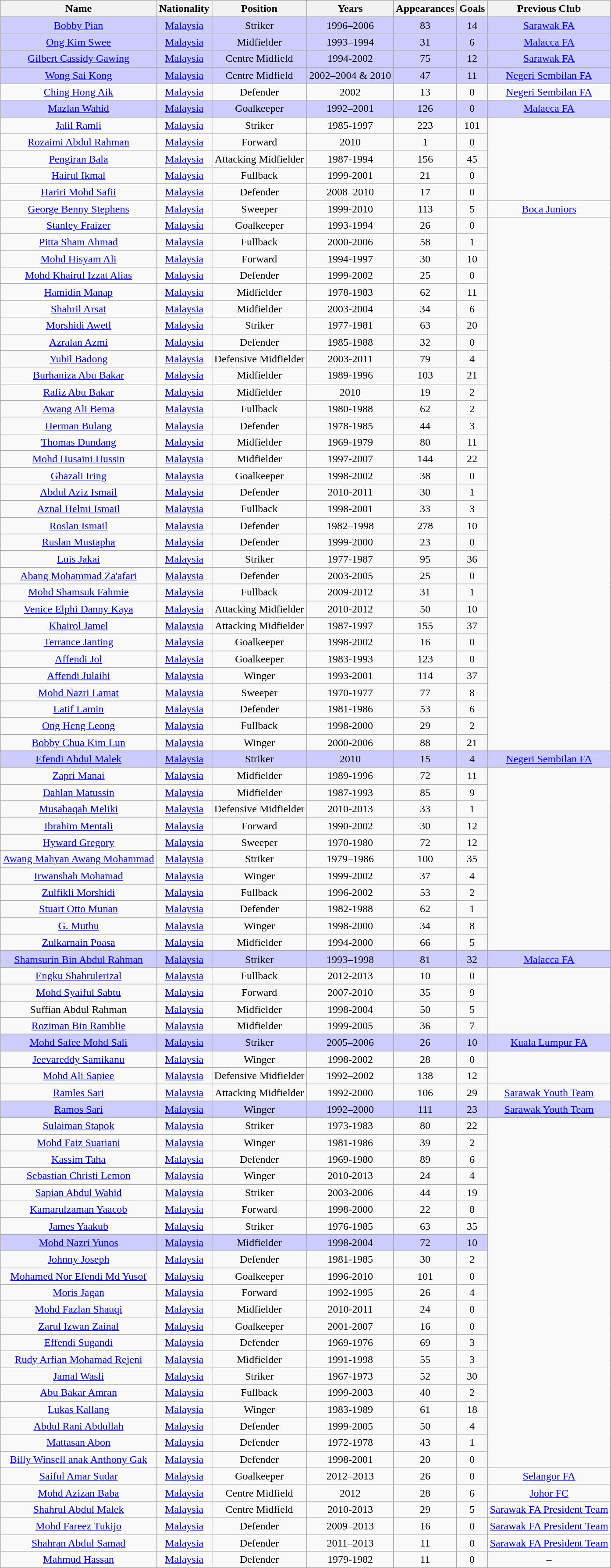<table class="wikitable sortable" style="text-align: center;">
<tr>
<th>Name</th>
<th>Nationality</th>
<th>Position</th>
<th>Years</th>
<th>Appearances</th>
<th>Goals</th>
<th>Previous Club</th>
</tr>
<tr>
<td style="background:#ccccff; color:black"><a href='#'>Bobby Pian</a></td>
<td style="background:#ccccff; color:black"> <a href='#'>Malaysia</a></td>
<td style="background:#ccccff; color:black">Striker</td>
<td style="background:#ccccff; color:black">1996–2006</td>
<td style="background:#ccccff; color:black">83</td>
<td style="background:#ccccff; color:black">14</td>
<td style="background:#ccccff; color:black"><a href='#'>Sarawak FA</a></td>
</tr>
<tr>
<td style="background:#ccccff; color:black"><a href='#'>Ong Kim Swee</a></td>
<td style="background:#ccccff; color:black"> <a href='#'>Malaysia</a></td>
<td style="background:#ccccff; color:black">Midfielder</td>
<td style="background:#ccccff; color:black">1993–1994</td>
<td style="background:#ccccff; color:black">31</td>
<td style="background:#ccccff; color:black">6</td>
<td style="background:#ccccff; color:black"><a href='#'>Malacca FA</a></td>
</tr>
<tr>
<td style="background:#ccccff; color:black"><a href='#'>Gilbert Cassidy Gawing</a></td>
<td style="background:#ccccff; color:black"> <a href='#'>Malaysia</a></td>
<td style="background:#ccccff; color:black">Centre Midfield</td>
<td style="background:#ccccff; color:black">1994-2002</td>
<td style="background:#ccccff; color:black">75</td>
<td style="background:#ccccff; color:black">12</td>
<td style="background:#ccccff; color:black"><a href='#'>Sarawak FA</a></td>
</tr>
<tr>
<td style="background:#ccccff; color:black"><a href='#'>Wong Sai Kong</a></td>
<td style="background:#ccccff; color:black"> <a href='#'>Malaysia</a></td>
<td style="background:#ccccff; color:black">Centre Midfield</td>
<td style="background:#ccccff; color:black">2002–2004 & 2010</td>
<td style="background:#ccccff; color:black">47</td>
<td style="background:#ccccff; color:black">11</td>
<td style="background:#ccccff; color:black"><a href='#'>Negeri Sembilan FA</a></td>
</tr>
<tr>
<td><a href='#'>Ching Hong Aik</a></td>
<td> <a href='#'>Malaysia</a></td>
<td>Defender</td>
<td>2002</td>
<td>13</td>
<td>0</td>
<td><a href='#'>Negeri Sembilan FA</a></td>
</tr>
<tr>
<td style="background:#ccccff; color:black"><a href='#'>Mazlan Wahid</a></td>
<td style="background:#ccccff; color:black"> <a href='#'>Malaysia</a></td>
<td style="background:#ccccff; color:black">Goalkeeper</td>
<td style="background:#ccccff; color:black">1992–2001</td>
<td style="background:#ccccff; color:black">126</td>
<td style="background:#ccccff; color:black">0</td>
<td style="background:#ccccff; color:black"><a href='#'>Malacca FA</a></td>
</tr>
<tr>
<td><a href='#'>Jalil Ramli</a></td>
<td> <a href='#'>Malaysia</a></td>
<td>Striker</td>
<td>1985-1997</td>
<td>223</td>
<td>101</td>
</tr>
<tr>
<td><a href='#'>Rozaimi Abdul Rahman</a></td>
<td> <a href='#'>Malaysia</a></td>
<td>Forward</td>
<td>2010</td>
<td>1</td>
<td>0</td>
</tr>
<tr>
<td><a href='#'>Pengiran Bala</a></td>
<td> <a href='#'>Malaysia</a></td>
<td>Attacking Midfielder</td>
<td>1987-1994</td>
<td>156</td>
<td>45</td>
</tr>
<tr>
<td><a href='#'>Hairul Ikmal</a></td>
<td> <a href='#'>Malaysia</a></td>
<td>Fullback</td>
<td>1999-2001</td>
<td>21</td>
<td>0</td>
</tr>
<tr>
<td><a href='#'>Hariri Mohd Safii</a></td>
<td> <a href='#'>Malaysia</a></td>
<td>Defender</td>
<td>2008–2010</td>
<td>17</td>
<td>0</td>
</tr>
<tr>
<td><a href='#'>George Benny Stephens</a></td>
<td> <a href='#'>Malaysia</a></td>
<td>Sweeper</td>
<td>1999-2010</td>
<td>113</td>
<td>5</td>
<td> <a href='#'>Boca Juniors</a></td>
</tr>
<tr>
<td><a href='#'>Stanley Fraizer</a></td>
<td> <a href='#'>Malaysia</a></td>
<td>Goalkeeper</td>
<td>1993-1994</td>
<td>26</td>
<td>0</td>
</tr>
<tr>
<td><a href='#'>Pitta Sham Ahmad</a></td>
<td> <a href='#'>Malaysia</a></td>
<td>Fullback</td>
<td>2000-2006</td>
<td>58</td>
<td>1</td>
</tr>
<tr>
<td><a href='#'>Mohd Hisyam Ali</a></td>
<td> <a href='#'>Malaysia</a></td>
<td>Forward</td>
<td>1994-1997</td>
<td>30</td>
<td>10</td>
</tr>
<tr>
<td><a href='#'>Mohd Khairul Izzat Alias</a></td>
<td> <a href='#'>Malaysia</a></td>
<td>Defender</td>
<td>1999-2002</td>
<td>25</td>
<td>0</td>
</tr>
<tr>
<td><a href='#'>Hamidin Manap</a></td>
<td> <a href='#'>Malaysia</a></td>
<td>Midfielder</td>
<td>1978-1983</td>
<td>62</td>
<td>11</td>
</tr>
<tr>
<td><a href='#'>Shahril Arsat</a></td>
<td> <a href='#'>Malaysia</a></td>
<td>Midfielder</td>
<td>2003-2004</td>
<td>34</td>
<td>6</td>
</tr>
<tr>
<td><a href='#'>Morshidi Awetl</a></td>
<td> <a href='#'>Malaysia</a></td>
<td>Striker</td>
<td>1977-1981</td>
<td>63</td>
<td>20</td>
</tr>
<tr>
<td><a href='#'>Azralan Azmi</a></td>
<td> <a href='#'>Malaysia</a></td>
<td>Defender</td>
<td>1985-1988</td>
<td>32</td>
<td>0</td>
</tr>
<tr>
<td><a href='#'>Yubil Badong</a></td>
<td> <a href='#'>Malaysia</a></td>
<td>Defensive Midfielder</td>
<td>2003-2011</td>
<td>79</td>
<td>4</td>
</tr>
<tr>
<td><a href='#'>Burhaniza Abu Bakar</a></td>
<td> <a href='#'>Malaysia</a></td>
<td>Midfielder</td>
<td>1989-1996</td>
<td>103</td>
<td>21</td>
</tr>
<tr>
<td><a href='#'>Rafiz Abu Bakar</a></td>
<td> <a href='#'>Malaysia</a></td>
<td>Midfielder</td>
<td>2010</td>
<td>19</td>
<td>2</td>
</tr>
<tr>
<td><a href='#'>Awang Ali Bema</a></td>
<td><a href='#'>Malaysia</a></td>
<td>Fullback</td>
<td>1980-1988</td>
<td>62</td>
<td>2</td>
</tr>
<tr>
<td><a href='#'>Herman Bulang</a></td>
<td> <a href='#'>Malaysia</a></td>
<td>Defender</td>
<td>1978-1985</td>
<td>44</td>
<td>3</td>
</tr>
<tr>
<td><a href='#'>Thomas Dundang</a></td>
<td> <a href='#'>Malaysia</a></td>
<td>Midfielder</td>
<td>1969-1979</td>
<td>80</td>
<td>11</td>
</tr>
<tr>
<td><a href='#'>Mohd Husaini Hussin</a></td>
<td> <a href='#'>Malaysia</a></td>
<td>Midfielder</td>
<td>1997-2007</td>
<td>144</td>
<td>22</td>
</tr>
<tr>
<td><a href='#'>Ghazali Iring</a></td>
<td> <a href='#'>Malaysia</a></td>
<td>Goalkeeper</td>
<td>1998-2002</td>
<td>38</td>
<td>0</td>
</tr>
<tr>
<td><a href='#'>Abdul Aziz Ismail</a></td>
<td><a href='#'>Malaysia</a></td>
<td>Defender</td>
<td>2010-2011</td>
<td>30</td>
<td>1</td>
</tr>
<tr>
<td><a href='#'>Aznal Helmi Ismail</a></td>
<td> <a href='#'>Malaysia</a></td>
<td>Fullback</td>
<td>1998-2001</td>
<td>33</td>
<td>3</td>
</tr>
<tr>
<td><a href='#'>Roslan Ismail</a></td>
<td> <a href='#'>Malaysia</a></td>
<td>Defender</td>
<td>1982–1998</td>
<td>278</td>
<td>10</td>
</tr>
<tr>
<td><a href='#'>Ruslan Mustapha</a></td>
<td> <a href='#'>Malaysia</a></td>
<td>Defender</td>
<td>1999-2000</td>
<td>23</td>
<td>0</td>
</tr>
<tr>
<td><a href='#'>Luis Jakai</a></td>
<td> <a href='#'>Malaysia</a></td>
<td>Striker</td>
<td>1977-1987</td>
<td>95</td>
<td>36</td>
</tr>
<tr>
<td><a href='#'>Abang Mohammad Za'afari</a></td>
<td> <a href='#'>Malaysia</a></td>
<td>Defender</td>
<td>2003-2005</td>
<td>25</td>
<td>0</td>
</tr>
<tr>
<td><a href='#'>Mohd Shamsuk Fahmie</a></td>
<td> <a href='#'>Malaysia</a></td>
<td>Fullback</td>
<td>2009-2012</td>
<td>31</td>
<td>1</td>
</tr>
<tr>
<td><a href='#'>Venice Elphi Danny Kaya</a></td>
<td> <a href='#'>Malaysia</a></td>
<td>Attacking Midfielder</td>
<td>2010-2012</td>
<td>50</td>
<td>10</td>
</tr>
<tr>
<td><a href='#'>Khairol Jamel</a></td>
<td> <a href='#'>Malaysia</a></td>
<td>Attacking Midfielder</td>
<td>1987-1997</td>
<td>155</td>
<td>37</td>
</tr>
<tr>
<td><a href='#'>Terrance Janting</a></td>
<td><a href='#'>Malaysia</a></td>
<td>Goalkeeper</td>
<td>1998-2002</td>
<td>16</td>
<td>0</td>
</tr>
<tr>
<td><a href='#'>Affendi Jol</a></td>
<td> <a href='#'>Malaysia</a></td>
<td>Goalkeeper</td>
<td>1983-1993</td>
<td>123</td>
<td>0</td>
</tr>
<tr>
<td><a href='#'>Affendi Julaihi</a></td>
<td> <a href='#'>Malaysia</a></td>
<td>Winger</td>
<td>1993-2001</td>
<td>114</td>
<td>37</td>
</tr>
<tr>
<td><a href='#'>Mohd Nazri Lamat</a></td>
<td> <a href='#'>Malaysia</a></td>
<td>Sweeper</td>
<td>1970-1977</td>
<td>77</td>
<td>8</td>
</tr>
<tr>
<td><a href='#'>Latif Lamin</a></td>
<td><a href='#'>Malaysia</a></td>
<td>Defender</td>
<td>1981-1986</td>
<td>53</td>
<td>6</td>
</tr>
<tr>
<td><a href='#'>Ong Heng Leong</a></td>
<td> <a href='#'>Malaysia</a></td>
<td>Fullback</td>
<td>1998-2000</td>
<td>29</td>
<td>2</td>
</tr>
<tr>
<td><a href='#'>Bobby Chua Kim Lun</a></td>
<td> <a href='#'>Malaysia</a></td>
<td>Winger</td>
<td>2000-2006</td>
<td>88</td>
<td>21</td>
</tr>
<tr>
<td style="background:#ccccff; color:black"><a href='#'>Efendi Abdul Malek</a></td>
<td style="background:#ccccff; color:black"> <a href='#'>Malaysia</a></td>
<td style="background:#ccccff; color:black">Striker</td>
<td style="background:#ccccff; color:black">2010</td>
<td style="background:#ccccff; color:black">15</td>
<td style="background:#ccccff; color:black">4</td>
<td style="background:#ccccff; color:black"><a href='#'>Negeri Sembilan FA</a></td>
</tr>
<tr>
<td><a href='#'>Zapri Manai</a></td>
<td> <a href='#'>Malaysia</a></td>
<td>Midfielder</td>
<td>1989-1996</td>
<td>72</td>
<td>11</td>
</tr>
<tr>
<td><a href='#'>Dahlan Matussin</a></td>
<td> <a href='#'>Malaysia</a></td>
<td>Midfielder</td>
<td>1987-1993</td>
<td>85</td>
<td>9</td>
</tr>
<tr>
<td><a href='#'>Musabaqah Meliki</a></td>
<td> <a href='#'>Malaysia</a></td>
<td>Defensive Midfielder</td>
<td>2010-2013</td>
<td>33</td>
<td>1</td>
</tr>
<tr>
<td><a href='#'>Ibrahim Mentali</a></td>
<td> <a href='#'>Malaysia</a></td>
<td>Forward</td>
<td>1990-2002</td>
<td>30</td>
<td>12</td>
</tr>
<tr>
<td><a href='#'>Hyward Gregory</a></td>
<td> <a href='#'>Malaysia</a></td>
<td>Sweeper</td>
<td>1970-1980</td>
<td>72</td>
<td>12</td>
</tr>
<tr>
<td><a href='#'>Awang Mahyan Awang Mohammad</a></td>
<td> <a href='#'>Malaysia</a></td>
<td>Striker</td>
<td>1979–1986</td>
<td>100</td>
<td>35</td>
</tr>
<tr>
<td><a href='#'>Irwanshah Mohamad</a></td>
<td> <a href='#'>Malaysia</a></td>
<td>Winger</td>
<td>1999-2002</td>
<td>37</td>
<td>4</td>
</tr>
<tr>
<td><a href='#'>Zulfikli Morshidi</a></td>
<td> <a href='#'>Malaysia</a></td>
<td>Fullback</td>
<td>1996-2002</td>
<td>53</td>
<td>2</td>
</tr>
<tr>
<td><a href='#'>Stuart Otto Munan</a></td>
<td> <a href='#'>Malaysia</a></td>
<td>Defender</td>
<td>1982-1988</td>
<td>62</td>
<td>1</td>
</tr>
<tr>
<td><a href='#'>G. Muthu</a></td>
<td> <a href='#'>Malaysia</a></td>
<td>Winger</td>
<td>1998-2000</td>
<td>34</td>
<td>8</td>
</tr>
<tr>
<td><a href='#'>Zulkarnain Poasa</a></td>
<td><a href='#'>Malaysia</a></td>
<td>Midfielder</td>
<td>1994-2000</td>
<td>66</td>
<td>5</td>
</tr>
<tr>
<td style="background:#ccccff; color:black"><a href='#'>Shamsurin Bin Abdul Rahman</a></td>
<td style="background:#ccccff; color:black"> <a href='#'>Malaysia</a></td>
<td style="background:#ccccff; color:black">Striker</td>
<td style="background:#ccccff; color:black">1993–1998</td>
<td style="background:#ccccff; color:black">81</td>
<td style="background:#ccccff; color:black">32</td>
<td style="background:#ccccff; color:black"><a href='#'>Malacca FA</a></td>
</tr>
<tr>
<td><a href='#'>Engku Shahrulerizal</a></td>
<td> <a href='#'>Malaysia</a></td>
<td>Fullback</td>
<td>2012-2013</td>
<td>10</td>
<td>0</td>
</tr>
<tr>
<td><a href='#'>Mohd Syaiful Sabtu</a></td>
<td> <a href='#'>Malaysia</a></td>
<td>Forward</td>
<td>2007-2010</td>
<td>35</td>
<td>9</td>
</tr>
<tr>
<td>Suffian Abdul Rahman</td>
<td> <a href='#'>Malaysia</a></td>
<td>Midfielder</td>
<td>1998-2004</td>
<td>50</td>
<td>5</td>
</tr>
<tr>
<td><a href='#'>Roziman Bin Ramblie</a></td>
<td> <a href='#'>Malaysia</a></td>
<td>Midfielder</td>
<td>1999-2005</td>
<td>36</td>
<td>7</td>
</tr>
<tr>
<td style="background:#ccccff; color:black"><a href='#'>Mohd Safee Mohd Sali</a></td>
<td style="background:#ccccff; color:black"> <a href='#'>Malaysia</a></td>
<td style="background:#ccccff; color:black">Striker</td>
<td style="background:#ccccff; color:black">2005–2006</td>
<td style="background:#ccccff; color:black">26</td>
<td style="background:#ccccff; color:black">10</td>
<td style="background:#ccccff; color:black"><a href='#'>Kuala Lumpur FA</a></td>
</tr>
<tr>
<td><a href='#'>Jeevareddy Samikanu</a></td>
<td> <a href='#'>Malaysia</a></td>
<td>Winger</td>
<td>1998-2002</td>
<td>28</td>
<td>0</td>
</tr>
<tr>
<td><a href='#'>Mohd Ali Sapiee</a></td>
<td> <a href='#'>Malaysia</a></td>
<td>Defensive Midfielder</td>
<td>1992–2002</td>
<td>138</td>
<td>12</td>
</tr>
<tr>
<td><a href='#'>Ramles Sari</a></td>
<td> <a href='#'>Malaysia</a></td>
<td>Attacking Midfielder</td>
<td>1992-2000</td>
<td>106</td>
<td>29</td>
<td><a href='#'>Sarawak Youth Team</a></td>
</tr>
<tr>
<td style="background:#ccccff; color:black"><a href='#'>Ramos Sari</a></td>
<td style="background:#ccccff; color:black"> <a href='#'>Malaysia</a></td>
<td style="background:#ccccff; color:black">Winger</td>
<td style="background:#ccccff; color:black">1992–2000</td>
<td style="background:#ccccff; color:black">111</td>
<td style="background:#ccccff; color:black">23</td>
<td style="background:#ccccff; color:black"><a href='#'>Sarawak Youth Team</a></td>
</tr>
<tr>
<td><a href='#'>Sulaiman Stapok</a></td>
<td> <a href='#'>Malaysia</a></td>
<td>Striker</td>
<td>1973-1983</td>
<td>80</td>
<td>22</td>
</tr>
<tr>
<td><a href='#'>Mohd Faiz Suariani</a></td>
<td> <a href='#'>Malaysia</a></td>
<td>Winger</td>
<td>1981-1986</td>
<td>39</td>
<td>2</td>
</tr>
<tr>
<td><a href='#'>Kassim Taha</a></td>
<td> <a href='#'>Malaysia</a></td>
<td>Defender</td>
<td>1969-1980</td>
<td>89</td>
<td>6</td>
</tr>
<tr>
<td><a href='#'>Sebastian Christi Lemon</a></td>
<td> <a href='#'>Malaysia</a></td>
<td>Winger</td>
<td>2010-2013</td>
<td>24</td>
<td>4</td>
</tr>
<tr>
<td><a href='#'>Sapian Abdul Wahid</a></td>
<td> <a href='#'>Malaysia</a></td>
<td>Striker</td>
<td>2003-2006</td>
<td>44</td>
<td>19</td>
</tr>
<tr>
<td><a href='#'>Kamarulzaman Yaacob</a></td>
<td> <a href='#'>Malaysia</a></td>
<td>Forward</td>
<td>1998-2000</td>
<td>22</td>
<td>8</td>
</tr>
<tr>
<td><a href='#'>James Yaakub</a></td>
<td> <a href='#'>Malaysia</a></td>
<td>Striker</td>
<td>1976-1985</td>
<td>63</td>
<td>35</td>
</tr>
<tr>
<td style="background:#ccccff; color:black"><a href='#'>Mohd Nazri Yunos</a></td>
<td style="background:#ccccff; color:black"> <a href='#'>Malaysia</a></td>
<td style="background:#ccccff; color:black">Midfielder</td>
<td style="background:#ccccff; color:black">1998-2004</td>
<td style="background:#ccccff; color:black">72</td>
<td style="background:#ccccff; color:black">10</td>
</tr>
<tr>
<td><a href='#'>Johnny Joseph</a></td>
<td> <a href='#'>Malaysia</a></td>
<td>Defender</td>
<td>1981-1985</td>
<td>30</td>
<td>2</td>
</tr>
<tr>
<td><a href='#'>Mohamed Nor Efendi Md Yusof</a></td>
<td> <a href='#'>Malaysia</a></td>
<td>Goalkeeper</td>
<td>1996-2010</td>
<td>101</td>
<td>0</td>
</tr>
<tr>
<td><a href='#'>Moris Jagan</a></td>
<td> <a href='#'>Malaysia</a></td>
<td>Forward</td>
<td>1992-1995</td>
<td>26</td>
<td>4</td>
</tr>
<tr>
<td><a href='#'>Mohd Fazlan Shauqi</a></td>
<td> <a href='#'>Malaysia</a></td>
<td>Midfielder</td>
<td>2010-2011</td>
<td>24</td>
<td>0</td>
</tr>
<tr>
<td><a href='#'>Zarul Izwan Zainal</a></td>
<td> <a href='#'>Malaysia</a></td>
<td>Goalkeeper</td>
<td>2001-2007</td>
<td>16</td>
<td>0</td>
</tr>
<tr>
<td><a href='#'>Effendi Sugandi</a></td>
<td> <a href='#'>Malaysia</a></td>
<td>Defender</td>
<td>1969-1976</td>
<td>69</td>
<td>3</td>
</tr>
<tr>
<td><a href='#'>Rudy Arfian Mohamad Rejeni</a></td>
<td> <a href='#'>Malaysia</a></td>
<td>Midfielder</td>
<td>1991-1998</td>
<td>55</td>
<td>3</td>
</tr>
<tr>
<td><a href='#'>Jamal Wasli</a></td>
<td> <a href='#'>Malaysia</a></td>
<td>Striker</td>
<td>1967-1973</td>
<td>52</td>
<td>30</td>
</tr>
<tr>
<td><a href='#'>Abu Bakar Amran</a></td>
<td> <a href='#'>Malaysia</a></td>
<td>Fullback</td>
<td>1999-2003</td>
<td>40</td>
<td>2</td>
</tr>
<tr>
<td><a href='#'>Lukas Kallang</a></td>
<td> <a href='#'>Malaysia</a></td>
<td>Winger</td>
<td>1983-1989</td>
<td>61</td>
<td>18</td>
</tr>
<tr>
<td><a href='#'>Abdul Rani Abdullah</a></td>
<td> <a href='#'>Malaysia</a></td>
<td>Defender</td>
<td>1999-2005</td>
<td>50</td>
<td>4</td>
</tr>
<tr>
<td><a href='#'>Mattasan Abon</a></td>
<td> <a href='#'>Malaysia</a></td>
<td>Defender</td>
<td>1972-1978</td>
<td>43</td>
<td>1</td>
</tr>
<tr>
<td><a href='#'>Billy Winsell anak Anthony Gak</a></td>
<td> <a href='#'>Malaysia</a></td>
<td>Defender</td>
<td>1998-2001</td>
<td>20</td>
<td>0</td>
</tr>
<tr>
<td><a href='#'>Saiful Amar Sudar</a></td>
<td> <a href='#'>Malaysia</a></td>
<td>Goalkeeper</td>
<td>2012–2013</td>
<td>26</td>
<td>0</td>
<td> <a href='#'>Selangor FA</a></td>
</tr>
<tr>
<td><a href='#'>Mohd Azizan Baba</a></td>
<td> <a href='#'>Malaysia</a></td>
<td>Centre Midfield</td>
<td>2012</td>
<td>28</td>
<td>6</td>
<td> <a href='#'>Johor FC</a></td>
</tr>
<tr>
<td><a href='#'>Shahrul Abdul Malek</a></td>
<td> <a href='#'>Malaysia</a></td>
<td>Centre Midfield</td>
<td>2010-2013</td>
<td>29</td>
<td>5</td>
<td> <a href='#'>Sarawak FA President Team</a></td>
</tr>
<tr>
<td><a href='#'>Mohd Fareez Tukijo</a></td>
<td> <a href='#'>Malaysia</a></td>
<td>Defender</td>
<td>2009–2013</td>
<td>16</td>
<td>0</td>
<td> <a href='#'>Sarawak FA President Team</a></td>
</tr>
<tr>
<td><a href='#'>Shahran Abdul Samad</a></td>
<td> <a href='#'>Malaysia</a></td>
<td>Defender</td>
<td>2011–2013</td>
<td>11</td>
<td>0</td>
<td><a href='#'>Sarawak FA President Team</a></td>
</tr>
<tr>
<td><a href='#'>Mahmud Hassan</a></td>
<td> <a href='#'>Malaysia</a></td>
<td>Defender</td>
<td>1979-1982</td>
<td>11</td>
<td>0</td>
<td>–</td>
</tr>
</table>
